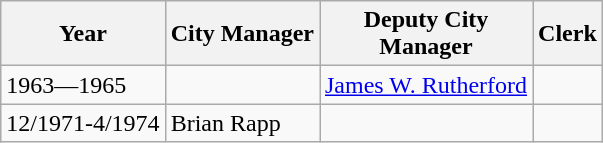<table class="wikitable" border="1">
<tr>
<th>Year</th>
<th>City Manager</th>
<th>Deputy City<br>Manager</th>
<th>Clerk</th>
</tr>
<tr>
<td>1963—1965</td>
<td></td>
<td><a href='#'>James W. Rutherford</a></td>
<td></td>
</tr>
<tr>
<td>12/1971-4/1974</td>
<td>Brian Rapp</td>
<td></td>
<td></td>
</tr>
</table>
